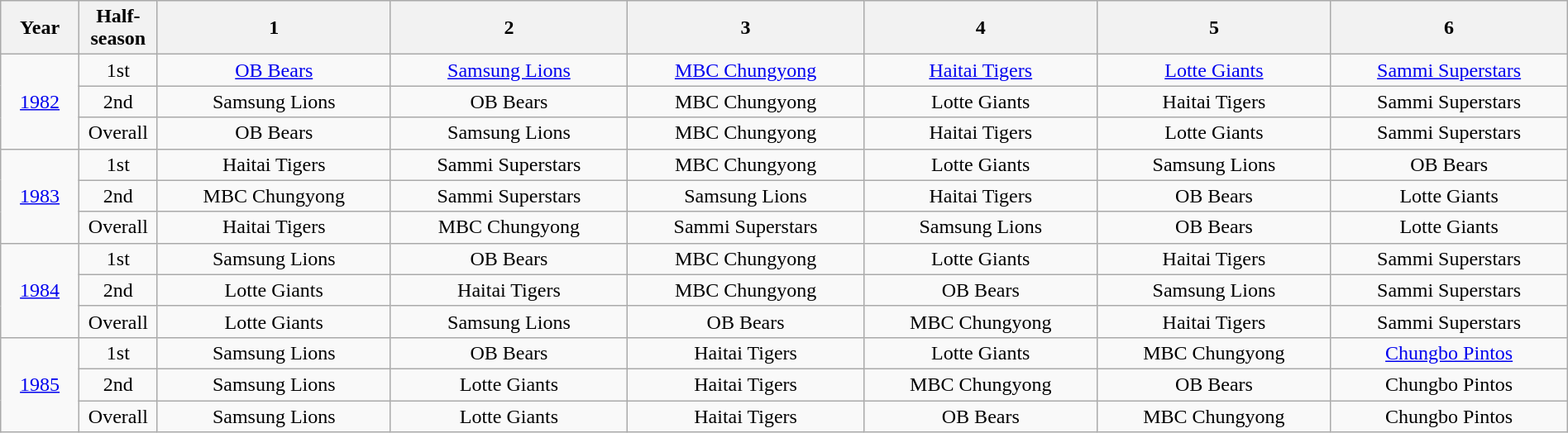<table class="wikitable" width="100%" style="text-align:center;">
<tr>
<th width="5%">Year</th>
<th width=5%>Half-season</th>
<th>1</th>
<th>2</th>
<th>3</th>
<th>4</th>
<th>5</th>
<th>6</th>
</tr>
<tr>
<td rowspan="3"><a href='#'>1982</a></td>
<td>1st</td>
<td><a href='#'>OB Bears</a></td>
<td><a href='#'>Samsung Lions</a></td>
<td><a href='#'>MBC Chungyong</a></td>
<td><a href='#'>Haitai Tigers</a></td>
<td><a href='#'>Lotte Giants</a></td>
<td><a href='#'>Sammi Superstars</a></td>
</tr>
<tr>
<td>2nd</td>
<td>Samsung Lions</td>
<td>OB Bears</td>
<td>MBC Chungyong</td>
<td>Lotte Giants</td>
<td>Haitai Tigers</td>
<td>Sammi Superstars</td>
</tr>
<tr>
<td>Overall</td>
<td>OB Bears</td>
<td>Samsung Lions</td>
<td>MBC Chungyong</td>
<td>Haitai Tigers</td>
<td>Lotte Giants</td>
<td>Sammi Superstars</td>
</tr>
<tr>
<td rowspan="3"><a href='#'>1983</a></td>
<td>1st</td>
<td>Haitai Tigers</td>
<td>Sammi Superstars</td>
<td>MBC Chungyong</td>
<td>Lotte Giants</td>
<td>Samsung Lions</td>
<td>OB Bears</td>
</tr>
<tr>
<td>2nd</td>
<td>MBC Chungyong</td>
<td>Sammi Superstars</td>
<td>Samsung Lions</td>
<td>Haitai Tigers</td>
<td>OB Bears</td>
<td>Lotte Giants</td>
</tr>
<tr>
<td>Overall</td>
<td>Haitai Tigers</td>
<td>MBC Chungyong</td>
<td>Sammi Superstars</td>
<td>Samsung Lions</td>
<td>OB Bears</td>
<td>Lotte Giants</td>
</tr>
<tr>
<td rowspan="3"><a href='#'>1984</a></td>
<td>1st</td>
<td>Samsung Lions</td>
<td>OB Bears</td>
<td>MBC Chungyong</td>
<td>Lotte Giants</td>
<td>Haitai Tigers</td>
<td>Sammi Superstars</td>
</tr>
<tr>
<td>2nd</td>
<td>Lotte Giants</td>
<td>Haitai Tigers</td>
<td>MBC Chungyong</td>
<td>OB Bears</td>
<td>Samsung Lions</td>
<td>Sammi Superstars</td>
</tr>
<tr>
<td>Overall</td>
<td>Lotte Giants</td>
<td>Samsung Lions</td>
<td>OB Bears</td>
<td>MBC Chungyong</td>
<td>Haitai Tigers</td>
<td>Sammi Superstars</td>
</tr>
<tr>
<td rowspan="3"><a href='#'>1985</a></td>
<td>1st</td>
<td>Samsung Lions</td>
<td>OB Bears</td>
<td>Haitai Tigers</td>
<td>Lotte Giants</td>
<td>MBC Chungyong</td>
<td><a href='#'>Chungbo Pintos</a></td>
</tr>
<tr>
<td>2nd</td>
<td>Samsung Lions</td>
<td>Lotte Giants</td>
<td>Haitai Tigers</td>
<td>MBC Chungyong</td>
<td>OB Bears</td>
<td>Chungbo Pintos</td>
</tr>
<tr>
<td>Overall</td>
<td>Samsung Lions</td>
<td>Lotte Giants</td>
<td>Haitai Tigers</td>
<td>OB Bears</td>
<td>MBC Chungyong</td>
<td>Chungbo Pintos</td>
</tr>
</table>
